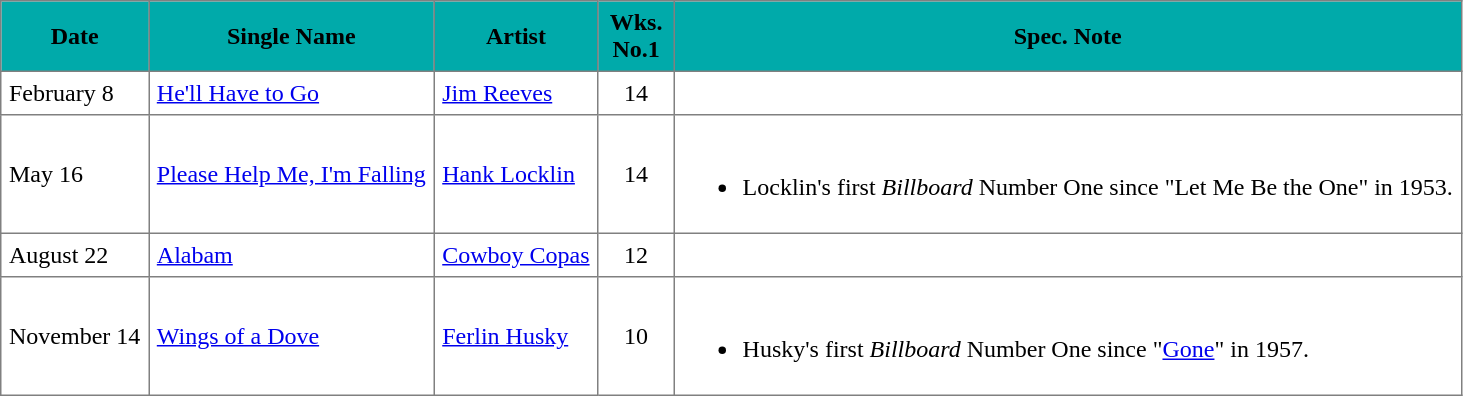<table border="1" cellpadding="5" cellspacing="1" style="border-collapse: collapse">
<tr style="background:#00AAAA">
<th>Date</th>
<th>Single Name</th>
<th>Artist</th>
<th width="40">Wks. No.1</th>
<th>Spec. Note</th>
</tr>
<tr>
<td>February 8</td>
<td><a href='#'>He'll Have to Go</a></td>
<td><a href='#'>Jim Reeves</a></td>
<td align="center">14</td>
<td></td>
</tr>
<tr>
<td>May 16</td>
<td><a href='#'>Please Help Me, I'm Falling</a></td>
<td><a href='#'>Hank Locklin</a></td>
<td align="center">14</td>
<td><br><ul><li>Locklin's first <em>Billboard</em> Number One since "Let Me Be the One" in 1953.</li></ul></td>
</tr>
<tr>
<td>August 22</td>
<td><a href='#'>Alabam</a></td>
<td><a href='#'>Cowboy Copas</a></td>
<td align="center">12</td>
<td></td>
</tr>
<tr>
<td>November 14</td>
<td><a href='#'>Wings of a Dove</a></td>
<td><a href='#'>Ferlin Husky</a></td>
<td align="center">10</td>
<td><br><ul><li>Husky's first <em>Billboard</em> Number One since "<a href='#'>Gone</a>" in 1957.</li></ul></td>
</tr>
</table>
